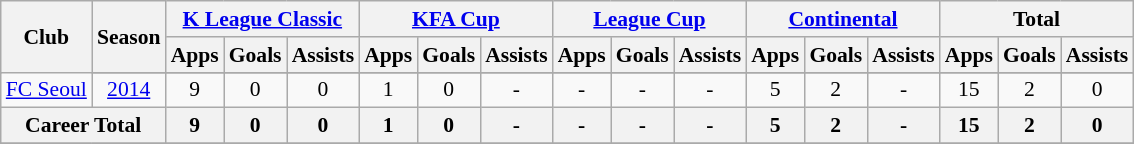<table class="wikitable" style="font-size:90%; text-align:center;">
<tr>
<th rowspan=2>Club</th>
<th rowspan=2>Season</th>
<th colspan=3><a href='#'>K League Classic</a></th>
<th colspan=3><a href='#'>KFA Cup</a></th>
<th colspan=3><a href='#'>League Cup</a></th>
<th colspan=3><a href='#'>Continental</a></th>
<th colspan=3>Total</th>
</tr>
<tr>
<th width=10>Apps</th>
<th width=10>Goals</th>
<th width=10>Assists</th>
<th width=10>Apps</th>
<th width=10>Goals</th>
<th width=10>Assists</th>
<th width=10>Apps</th>
<th width=10>Goals</th>
<th width=10>Assists</th>
<th width=10>Apps</th>
<th width=10>Goals</th>
<th width=10>Assists</th>
<th width=10>Apps</th>
<th width=10>Goals</th>
<th width=10>Assists</th>
</tr>
<tr>
<td rowspan=2 valign="center"><a href='#'>FC Seoul</a></td>
</tr>
<tr>
<td><a href='#'>2014</a></td>
<td>9</td>
<td>0</td>
<td>0</td>
<td>1</td>
<td>0</td>
<td>-</td>
<td>-</td>
<td>-</td>
<td>-</td>
<td>5</td>
<td>2</td>
<td>-</td>
<td>15</td>
<td>2</td>
<td>0</td>
</tr>
<tr>
<th colspan=2>Career Total</th>
<th>9</th>
<th>0</th>
<th>0</th>
<th>1</th>
<th>0</th>
<th>-</th>
<th>-</th>
<th>-</th>
<th>-</th>
<th>5</th>
<th>2</th>
<th>-</th>
<th>15</th>
<th>2</th>
<th>0</th>
</tr>
<tr>
</tr>
</table>
